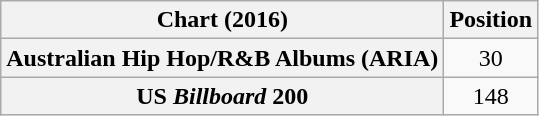<table class="wikitable plainrowheaders sortable" style="text-align:center;">
<tr>
<th scope="col">Chart (2016)</th>
<th scope="col">Position</th>
</tr>
<tr>
<th scope="row">Australian Hip Hop/R&B Albums (ARIA)</th>
<td>30</td>
</tr>
<tr>
<th scope="row">US <em>Billboard</em> 200</th>
<td>148</td>
</tr>
</table>
